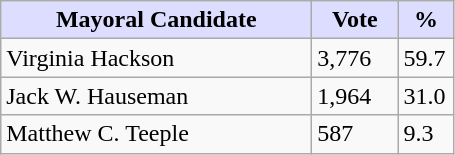<table class="wikitable">
<tr>
<th style="background:#ddf; width:200px;">Mayoral Candidate </th>
<th style="background:#ddf; width:50px;">Vote</th>
<th style="background:#ddf; width:30px;">%</th>
</tr>
<tr>
<td>Virginia Hackson</td>
<td>3,776</td>
<td>59.7</td>
</tr>
<tr>
<td>Jack W. Hauseman</td>
<td>1,964</td>
<td>31.0</td>
</tr>
<tr>
<td>Matthew C. Teeple</td>
<td>587</td>
<td>9.3</td>
</tr>
</table>
